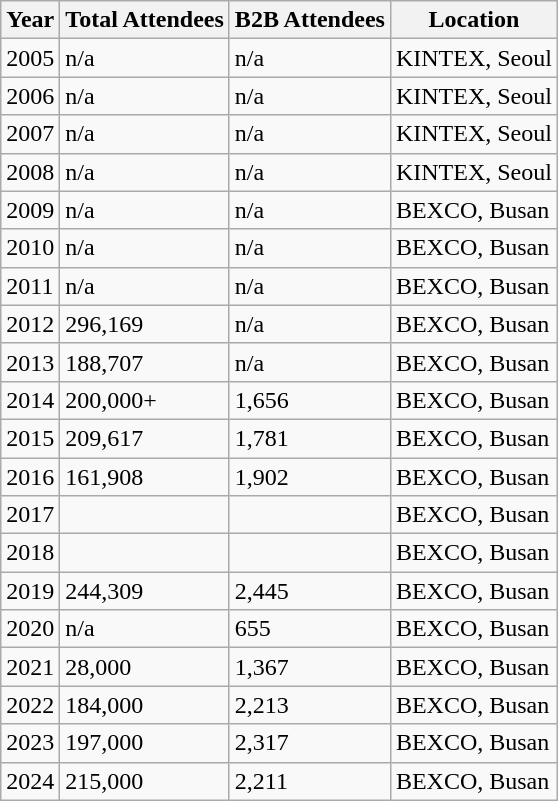<table class="wikitable">
<tr>
<th>Year</th>
<th>Total Attendees</th>
<th>B2B Attendees</th>
<th>Location</th>
</tr>
<tr>
<td>2005</td>
<td>n/a</td>
<td>n/a</td>
<td>KINTEX, Seoul</td>
</tr>
<tr>
<td>2006</td>
<td>n/a</td>
<td>n/a</td>
<td>KINTEX, Seoul</td>
</tr>
<tr>
<td>2007</td>
<td>n/a</td>
<td>n/a</td>
<td>KINTEX, Seoul</td>
</tr>
<tr>
<td>2008</td>
<td>n/a</td>
<td>n/a</td>
<td>KINTEX, Seoul</td>
</tr>
<tr>
<td>2009</td>
<td>n/a</td>
<td>n/a</td>
<td>BEXCO, Busan</td>
</tr>
<tr>
<td>2010</td>
<td>n/a</td>
<td>n/a</td>
<td>BEXCO, Busan</td>
</tr>
<tr>
<td>2011</td>
<td>n/a</td>
<td>n/a</td>
<td>BEXCO, Busan</td>
</tr>
<tr>
<td>2012</td>
<td>296,169</td>
<td>n/a</td>
<td>BEXCO, Busan</td>
</tr>
<tr>
<td>2013</td>
<td>188,707</td>
<td>n/a</td>
<td>BEXCO, Busan</td>
</tr>
<tr>
<td>2014</td>
<td>200,000+</td>
<td>1,656</td>
<td>BEXCO, Busan</td>
</tr>
<tr>
<td>2015</td>
<td>209,617</td>
<td>1,781</td>
<td>BEXCO, Busan</td>
</tr>
<tr>
<td>2016</td>
<td>161,908</td>
<td>1,902</td>
<td>BEXCO, Busan</td>
</tr>
<tr>
<td>2017</td>
<td></td>
<td></td>
<td>BEXCO, Busan</td>
</tr>
<tr>
<td>2018</td>
<td></td>
<td></td>
<td>BEXCO, Busan</td>
</tr>
<tr>
<td>2019</td>
<td>244,309</td>
<td>2,445</td>
<td>BEXCO, Busan</td>
</tr>
<tr>
<td>2020</td>
<td>n/a</td>
<td>655</td>
<td>BEXCO, Busan</td>
</tr>
<tr>
<td>2021</td>
<td>28,000</td>
<td>1,367</td>
<td>BEXCO, Busan</td>
</tr>
<tr>
<td>2022</td>
<td>184,000</td>
<td>2,213</td>
<td>BEXCO, Busan</td>
</tr>
<tr>
<td>2023</td>
<td>197,000</td>
<td>2,317</td>
<td>BEXCO, Busan</td>
</tr>
<tr>
<td>2024</td>
<td>215,000</td>
<td>2,211</td>
<td>BEXCO, Busan</td>
</tr>
</table>
